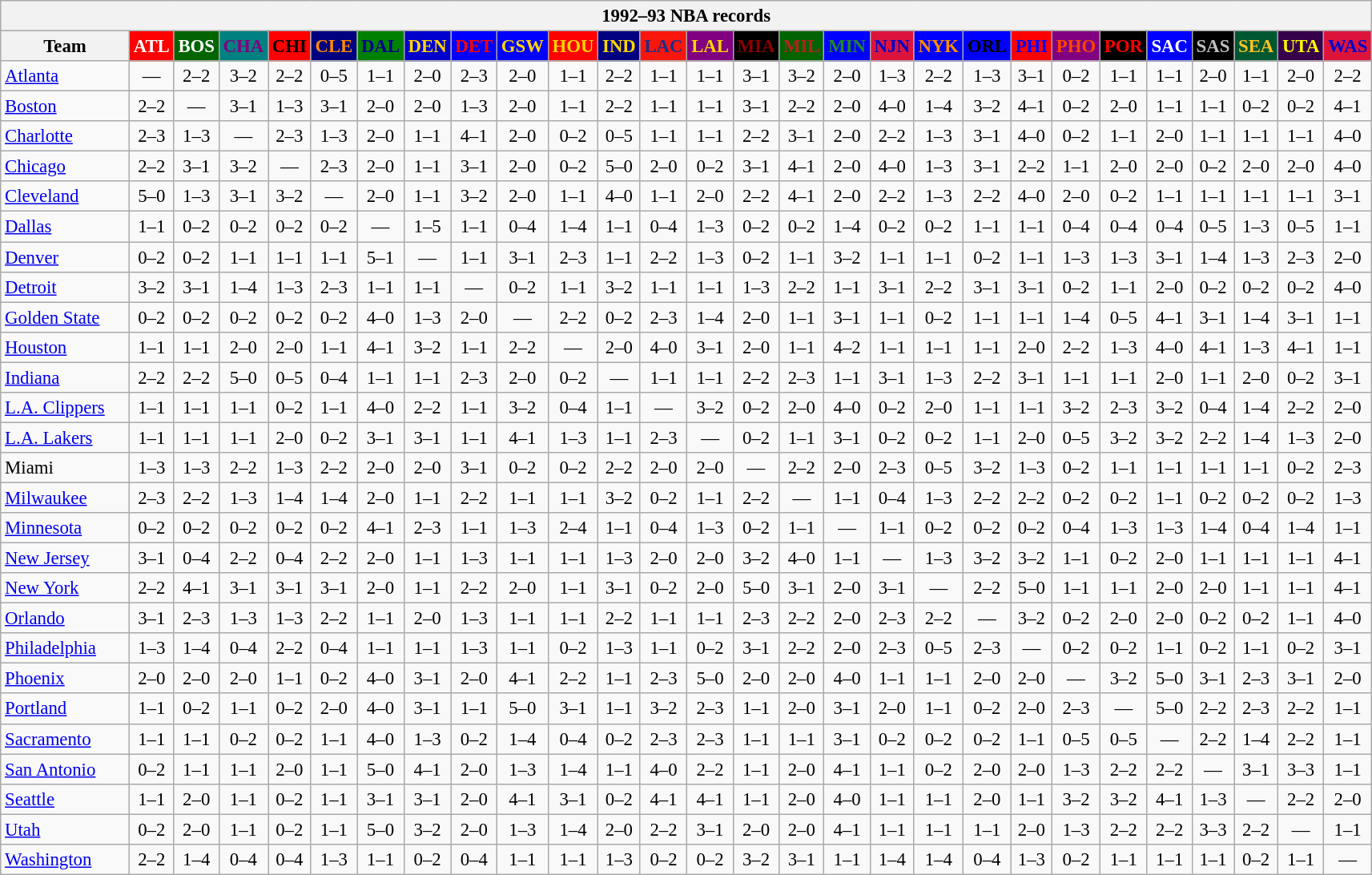<table class="wikitable" style="font-size:95%; text-align:center;">
<tr>
<th colspan=28>1992–93 NBA records</th>
</tr>
<tr>
<th width=100>Team</th>
<th style="background:#FF0000;color:#FFFFFF;width=35">ATL</th>
<th style="background:#006400;color:#FFFFFF;width=35">BOS</th>
<th style="background:#008080;color:#800080;width=35">CHA</th>
<th style="background:#FF0000;color:#000000;width=35">CHI</th>
<th style="background:#000080;color:#FF8C00;width=35">CLE</th>
<th style="background:#008000;color:#00008B;width=35">DAL</th>
<th style="background:#0000CD;color:#FFD700;width=35">DEN</th>
<th style="background:#0000FF;color:#FF0000;width=35">DET</th>
<th style="background:#0000FF;color:#FFD700;width=35">GSW</th>
<th style="background:#FF0000;color:#FFD700;width=35">HOU</th>
<th style="background:#000080;color:#FFD700;width=35">IND</th>
<th style="background:#F9160D;color:#1A2E8B;width=35">LAC</th>
<th style="background:#800080;color:#FFD700;width=35">LAL</th>
<th style="background:#000000;color:#8B0000;width=35">MIA</th>
<th style="background:#006400;color:#B22222;width=35">MIL</th>
<th style="background:#0000FF;color:#228B22;width=35">MIN</th>
<th style="background:#DC143C;color:#0000CD;width=35">NJN</th>
<th style="background:#0000FF;color:#FF8C00;width=35">NYK</th>
<th style="background:#0000FF;color:#000000;width=35">ORL</th>
<th style="background:#FF0000;color:#0000FF;width=35">PHI</th>
<th style="background:#800080;color:#FF4500;width=35">PHO</th>
<th style="background:#000000;color:#FF0000;width=35">POR</th>
<th style="background:#0000FF;color:#FFFFFF;width=35">SAC</th>
<th style="background:#000000;color:#C0C0C0;width=35">SAS</th>
<th style="background:#005831;color:#FFC322;width=35">SEA</th>
<th style="background:#36004A;color:#FFFF00;width=35">UTA</th>
<th style="background:#DC143C;color:#0000CD;width=35">WAS</th>
</tr>
<tr>
<td style="text-align:left;"><a href='#'>Atlanta</a></td>
<td>—</td>
<td>2–2</td>
<td>3–2</td>
<td>2–2</td>
<td>0–5</td>
<td>1–1</td>
<td>2–0</td>
<td>2–3</td>
<td>2–0</td>
<td>1–1</td>
<td>2–2</td>
<td>1–1</td>
<td>1–1</td>
<td>3–1</td>
<td>3–2</td>
<td>2–0</td>
<td>1–3</td>
<td>2–2</td>
<td>1–3</td>
<td>3–1</td>
<td>0–2</td>
<td>1–1</td>
<td>1–1</td>
<td>2–0</td>
<td>1–1</td>
<td>2–0</td>
<td>2–2</td>
</tr>
<tr>
<td style="text-align:left;"><a href='#'>Boston</a></td>
<td>2–2</td>
<td>—</td>
<td>3–1</td>
<td>1–3</td>
<td>3–1</td>
<td>2–0</td>
<td>2–0</td>
<td>1–3</td>
<td>2–0</td>
<td>1–1</td>
<td>2–2</td>
<td>1–1</td>
<td>1–1</td>
<td>3–1</td>
<td>2–2</td>
<td>2–0</td>
<td>4–0</td>
<td>1–4</td>
<td>3–2</td>
<td>4–1</td>
<td>0–2</td>
<td>2–0</td>
<td>1–1</td>
<td>1–1</td>
<td>0–2</td>
<td>0–2</td>
<td>4–1</td>
</tr>
<tr>
<td style="text-align:left;"><a href='#'>Charlotte</a></td>
<td>2–3</td>
<td>1–3</td>
<td>—</td>
<td>2–3</td>
<td>1–3</td>
<td>2–0</td>
<td>1–1</td>
<td>4–1</td>
<td>2–0</td>
<td>0–2</td>
<td>0–5</td>
<td>1–1</td>
<td>1–1</td>
<td>2–2</td>
<td>3–1</td>
<td>2–0</td>
<td>2–2</td>
<td>1–3</td>
<td>3–1</td>
<td>4–0</td>
<td>0–2</td>
<td>1–1</td>
<td>2–0</td>
<td>1–1</td>
<td>1–1</td>
<td>1–1</td>
<td>4–0</td>
</tr>
<tr>
<td style="text-align:left;"><a href='#'>Chicago</a></td>
<td>2–2</td>
<td>3–1</td>
<td>3–2</td>
<td>—</td>
<td>2–3</td>
<td>2–0</td>
<td>1–1</td>
<td>3–1</td>
<td>2–0</td>
<td>0–2</td>
<td>5–0</td>
<td>2–0</td>
<td>0–2</td>
<td>3–1</td>
<td>4–1</td>
<td>2–0</td>
<td>4–0</td>
<td>1–3</td>
<td>3–1</td>
<td>2–2</td>
<td>1–1</td>
<td>2–0</td>
<td>2–0</td>
<td>0–2</td>
<td>2–0</td>
<td>2–0</td>
<td>4–0</td>
</tr>
<tr>
<td style="text-align:left;"><a href='#'>Cleveland</a></td>
<td>5–0</td>
<td>1–3</td>
<td>3–1</td>
<td>3–2</td>
<td>—</td>
<td>2–0</td>
<td>1–1</td>
<td>3–2</td>
<td>2–0</td>
<td>1–1</td>
<td>4–0</td>
<td>1–1</td>
<td>2–0</td>
<td>2–2</td>
<td>4–1</td>
<td>2–0</td>
<td>2–2</td>
<td>1–3</td>
<td>2–2</td>
<td>4–0</td>
<td>2–0</td>
<td>0–2</td>
<td>1–1</td>
<td>1–1</td>
<td>1–1</td>
<td>1–1</td>
<td>3–1</td>
</tr>
<tr>
<td style="text-align:left;"><a href='#'>Dallas</a></td>
<td>1–1</td>
<td>0–2</td>
<td>0–2</td>
<td>0–2</td>
<td>0–2</td>
<td>—</td>
<td>1–5</td>
<td>1–1</td>
<td>0–4</td>
<td>1–4</td>
<td>1–1</td>
<td>0–4</td>
<td>1–3</td>
<td>0–2</td>
<td>0–2</td>
<td>1–4</td>
<td>0–2</td>
<td>0–2</td>
<td>1–1</td>
<td>1–1</td>
<td>0–4</td>
<td>0–4</td>
<td>0–4</td>
<td>0–5</td>
<td>1–3</td>
<td>0–5</td>
<td>1–1</td>
</tr>
<tr>
<td style="text-align:left;"><a href='#'>Denver</a></td>
<td>0–2</td>
<td>0–2</td>
<td>1–1</td>
<td>1–1</td>
<td>1–1</td>
<td>5–1</td>
<td>—</td>
<td>1–1</td>
<td>3–1</td>
<td>2–3</td>
<td>1–1</td>
<td>2–2</td>
<td>1–3</td>
<td>0–2</td>
<td>1–1</td>
<td>3–2</td>
<td>1–1</td>
<td>1–1</td>
<td>0–2</td>
<td>1–1</td>
<td>1–3</td>
<td>1–3</td>
<td>3–1</td>
<td>1–4</td>
<td>1–3</td>
<td>2–3</td>
<td>2–0</td>
</tr>
<tr>
<td style="text-align:left;"><a href='#'>Detroit</a></td>
<td>3–2</td>
<td>3–1</td>
<td>1–4</td>
<td>1–3</td>
<td>2–3</td>
<td>1–1</td>
<td>1–1</td>
<td>—</td>
<td>0–2</td>
<td>1–1</td>
<td>3–2</td>
<td>1–1</td>
<td>1–1</td>
<td>1–3</td>
<td>2–2</td>
<td>1–1</td>
<td>3–1</td>
<td>2–2</td>
<td>3–1</td>
<td>3–1</td>
<td>0–2</td>
<td>1–1</td>
<td>2–0</td>
<td>0–2</td>
<td>0–2</td>
<td>0–2</td>
<td>4–0</td>
</tr>
<tr>
<td style="text-align:left;"><a href='#'>Golden State</a></td>
<td>0–2</td>
<td>0–2</td>
<td>0–2</td>
<td>0–2</td>
<td>0–2</td>
<td>4–0</td>
<td>1–3</td>
<td>2–0</td>
<td>—</td>
<td>2–2</td>
<td>0–2</td>
<td>2–3</td>
<td>1–4</td>
<td>2–0</td>
<td>1–1</td>
<td>3–1</td>
<td>1–1</td>
<td>0–2</td>
<td>1–1</td>
<td>1–1</td>
<td>1–4</td>
<td>0–5</td>
<td>4–1</td>
<td>3–1</td>
<td>1–4</td>
<td>3–1</td>
<td>1–1</td>
</tr>
<tr>
<td style="text-align:left;"><a href='#'>Houston</a></td>
<td>1–1</td>
<td>1–1</td>
<td>2–0</td>
<td>2–0</td>
<td>1–1</td>
<td>4–1</td>
<td>3–2</td>
<td>1–1</td>
<td>2–2</td>
<td>—</td>
<td>2–0</td>
<td>4–0</td>
<td>3–1</td>
<td>2–0</td>
<td>1–1</td>
<td>4–2</td>
<td>1–1</td>
<td>1–1</td>
<td>1–1</td>
<td>2–0</td>
<td>2–2</td>
<td>1–3</td>
<td>4–0</td>
<td>4–1</td>
<td>1–3</td>
<td>4–1</td>
<td>1–1</td>
</tr>
<tr>
<td style="text-align:left;"><a href='#'>Indiana</a></td>
<td>2–2</td>
<td>2–2</td>
<td>5–0</td>
<td>0–5</td>
<td>0–4</td>
<td>1–1</td>
<td>1–1</td>
<td>2–3</td>
<td>2–0</td>
<td>0–2</td>
<td>—</td>
<td>1–1</td>
<td>1–1</td>
<td>2–2</td>
<td>2–3</td>
<td>1–1</td>
<td>3–1</td>
<td>1–3</td>
<td>2–2</td>
<td>3–1</td>
<td>1–1</td>
<td>1–1</td>
<td>2–0</td>
<td>1–1</td>
<td>2–0</td>
<td>0–2</td>
<td>3–1</td>
</tr>
<tr>
<td style="text-align:left;"><a href='#'>L.A. Clippers</a></td>
<td>1–1</td>
<td>1–1</td>
<td>1–1</td>
<td>0–2</td>
<td>1–1</td>
<td>4–0</td>
<td>2–2</td>
<td>1–1</td>
<td>3–2</td>
<td>0–4</td>
<td>1–1</td>
<td>—</td>
<td>3–2</td>
<td>0–2</td>
<td>2–0</td>
<td>4–0</td>
<td>0–2</td>
<td>2–0</td>
<td>1–1</td>
<td>1–1</td>
<td>3–2</td>
<td>2–3</td>
<td>3–2</td>
<td>0–4</td>
<td>1–4</td>
<td>2–2</td>
<td>2–0</td>
</tr>
<tr>
<td style="text-align:left;"><a href='#'>L.A. Lakers</a></td>
<td>1–1</td>
<td>1–1</td>
<td>1–1</td>
<td>2–0</td>
<td>0–2</td>
<td>3–1</td>
<td>3–1</td>
<td>1–1</td>
<td>4–1</td>
<td>1–3</td>
<td>1–1</td>
<td>2–3</td>
<td>—</td>
<td>0–2</td>
<td>1–1</td>
<td>3–1</td>
<td>0–2</td>
<td>0–2</td>
<td>1–1</td>
<td>2–0</td>
<td>0–5</td>
<td>3–2</td>
<td>3–2</td>
<td>2–2</td>
<td>1–4</td>
<td>1–3</td>
<td>2–0</td>
</tr>
<tr>
<td style="text-align:left;">Miami</td>
<td>1–3</td>
<td>1–3</td>
<td>2–2</td>
<td>1–3</td>
<td>2–2</td>
<td>2–0</td>
<td>2–0</td>
<td>3–1</td>
<td>0–2</td>
<td>0–2</td>
<td>2–2</td>
<td>2–0</td>
<td>2–0</td>
<td>—</td>
<td>2–2</td>
<td>2–0</td>
<td>2–3</td>
<td>0–5</td>
<td>3–2</td>
<td>1–3</td>
<td>0–2</td>
<td>1–1</td>
<td>1–1</td>
<td>1–1</td>
<td>1–1</td>
<td>0–2</td>
<td>2–3</td>
</tr>
<tr>
<td style="text-align:left;"><a href='#'>Milwaukee</a></td>
<td>2–3</td>
<td>2–2</td>
<td>1–3</td>
<td>1–4</td>
<td>1–4</td>
<td>2–0</td>
<td>1–1</td>
<td>2–2</td>
<td>1–1</td>
<td>1–1</td>
<td>3–2</td>
<td>0–2</td>
<td>1–1</td>
<td>2–2</td>
<td>—</td>
<td>1–1</td>
<td>0–4</td>
<td>1–3</td>
<td>2–2</td>
<td>2–2</td>
<td>0–2</td>
<td>0–2</td>
<td>1–1</td>
<td>0–2</td>
<td>0–2</td>
<td>0–2</td>
<td>1–3</td>
</tr>
<tr>
<td style="text-align:left;"><a href='#'>Minnesota</a></td>
<td>0–2</td>
<td>0–2</td>
<td>0–2</td>
<td>0–2</td>
<td>0–2</td>
<td>4–1</td>
<td>2–3</td>
<td>1–1</td>
<td>1–3</td>
<td>2–4</td>
<td>1–1</td>
<td>0–4</td>
<td>1–3</td>
<td>0–2</td>
<td>1–1</td>
<td>—</td>
<td>1–1</td>
<td>0–2</td>
<td>0–2</td>
<td>0–2</td>
<td>0–4</td>
<td>1–3</td>
<td>1–3</td>
<td>1–4</td>
<td>0–4</td>
<td>1–4</td>
<td>1–1</td>
</tr>
<tr>
<td style="text-align:left;"><a href='#'>New Jersey</a></td>
<td>3–1</td>
<td>0–4</td>
<td>2–2</td>
<td>0–4</td>
<td>2–2</td>
<td>2–0</td>
<td>1–1</td>
<td>1–3</td>
<td>1–1</td>
<td>1–1</td>
<td>1–3</td>
<td>2–0</td>
<td>2–0</td>
<td>3–2</td>
<td>4–0</td>
<td>1–1</td>
<td>—</td>
<td>1–3</td>
<td>3–2</td>
<td>3–2</td>
<td>1–1</td>
<td>0–2</td>
<td>2–0</td>
<td>1–1</td>
<td>1–1</td>
<td>1–1</td>
<td>4–1</td>
</tr>
<tr>
<td style="text-align:left;"><a href='#'>New York</a></td>
<td>2–2</td>
<td>4–1</td>
<td>3–1</td>
<td>3–1</td>
<td>3–1</td>
<td>2–0</td>
<td>1–1</td>
<td>2–2</td>
<td>2–0</td>
<td>1–1</td>
<td>3–1</td>
<td>0–2</td>
<td>2–0</td>
<td>5–0</td>
<td>3–1</td>
<td>2–0</td>
<td>3–1</td>
<td>—</td>
<td>2–2</td>
<td>5–0</td>
<td>1–1</td>
<td>1–1</td>
<td>2–0</td>
<td>2–0</td>
<td>1–1</td>
<td>1–1</td>
<td>4–1</td>
</tr>
<tr>
<td style="text-align:left;"><a href='#'>Orlando</a></td>
<td>3–1</td>
<td>2–3</td>
<td>1–3</td>
<td>1–3</td>
<td>2–2</td>
<td>1–1</td>
<td>2–0</td>
<td>1–3</td>
<td>1–1</td>
<td>1–1</td>
<td>2–2</td>
<td>1–1</td>
<td>1–1</td>
<td>2–3</td>
<td>2–2</td>
<td>2–0</td>
<td>2–3</td>
<td>2–2</td>
<td>—</td>
<td>3–2</td>
<td>0–2</td>
<td>2–0</td>
<td>2–0</td>
<td>0–2</td>
<td>0–2</td>
<td>1–1</td>
<td>4–0</td>
</tr>
<tr>
<td style="text-align:left;"><a href='#'>Philadelphia</a></td>
<td>1–3</td>
<td>1–4</td>
<td>0–4</td>
<td>2–2</td>
<td>0–4</td>
<td>1–1</td>
<td>1–1</td>
<td>1–3</td>
<td>1–1</td>
<td>0–2</td>
<td>1–3</td>
<td>1–1</td>
<td>0–2</td>
<td>3–1</td>
<td>2–2</td>
<td>2–0</td>
<td>2–3</td>
<td>0–5</td>
<td>2–3</td>
<td>—</td>
<td>0–2</td>
<td>0–2</td>
<td>1–1</td>
<td>0–2</td>
<td>1–1</td>
<td>0–2</td>
<td>3–1</td>
</tr>
<tr>
<td style="text-align:left;"><a href='#'>Phoenix</a></td>
<td>2–0</td>
<td>2–0</td>
<td>2–0</td>
<td>1–1</td>
<td>0–2</td>
<td>4–0</td>
<td>3–1</td>
<td>2–0</td>
<td>4–1</td>
<td>2–2</td>
<td>1–1</td>
<td>2–3</td>
<td>5–0</td>
<td>2–0</td>
<td>2–0</td>
<td>4–0</td>
<td>1–1</td>
<td>1–1</td>
<td>2–0</td>
<td>2–0</td>
<td>—</td>
<td>3–2</td>
<td>5–0</td>
<td>3–1</td>
<td>2–3</td>
<td>3–1</td>
<td>2–0</td>
</tr>
<tr>
<td style="text-align:left;"><a href='#'>Portland</a></td>
<td>1–1</td>
<td>0–2</td>
<td>1–1</td>
<td>0–2</td>
<td>2–0</td>
<td>4–0</td>
<td>3–1</td>
<td>1–1</td>
<td>5–0</td>
<td>3–1</td>
<td>1–1</td>
<td>3–2</td>
<td>2–3</td>
<td>1–1</td>
<td>2–0</td>
<td>3–1</td>
<td>2–0</td>
<td>1–1</td>
<td>0–2</td>
<td>2–0</td>
<td>2–3</td>
<td>—</td>
<td>5–0</td>
<td>2–2</td>
<td>2–3</td>
<td>2–2</td>
<td>1–1</td>
</tr>
<tr>
<td style="text-align:left;"><a href='#'>Sacramento</a></td>
<td>1–1</td>
<td>1–1</td>
<td>0–2</td>
<td>0–2</td>
<td>1–1</td>
<td>4–0</td>
<td>1–3</td>
<td>0–2</td>
<td>1–4</td>
<td>0–4</td>
<td>0–2</td>
<td>2–3</td>
<td>2–3</td>
<td>1–1</td>
<td>1–1</td>
<td>3–1</td>
<td>0–2</td>
<td>0–2</td>
<td>0–2</td>
<td>1–1</td>
<td>0–5</td>
<td>0–5</td>
<td>—</td>
<td>2–2</td>
<td>1–4</td>
<td>2–2</td>
<td>1–1</td>
</tr>
<tr>
<td style="text-align:left;"><a href='#'>San Antonio</a></td>
<td>0–2</td>
<td>1–1</td>
<td>1–1</td>
<td>2–0</td>
<td>1–1</td>
<td>5–0</td>
<td>4–1</td>
<td>2–0</td>
<td>1–3</td>
<td>1–4</td>
<td>1–1</td>
<td>4–0</td>
<td>2–2</td>
<td>1–1</td>
<td>2–0</td>
<td>4–1</td>
<td>1–1</td>
<td>0–2</td>
<td>2–0</td>
<td>2–0</td>
<td>1–3</td>
<td>2–2</td>
<td>2–2</td>
<td>—</td>
<td>3–1</td>
<td>3–3</td>
<td>1–1</td>
</tr>
<tr>
<td style="text-align:left;"><a href='#'>Seattle</a></td>
<td>1–1</td>
<td>2–0</td>
<td>1–1</td>
<td>0–2</td>
<td>1–1</td>
<td>3–1</td>
<td>3–1</td>
<td>2–0</td>
<td>4–1</td>
<td>3–1</td>
<td>0–2</td>
<td>4–1</td>
<td>4–1</td>
<td>1–1</td>
<td>2–0</td>
<td>4–0</td>
<td>1–1</td>
<td>1–1</td>
<td>2–0</td>
<td>1–1</td>
<td>3–2</td>
<td>3–2</td>
<td>4–1</td>
<td>1–3</td>
<td>—</td>
<td>2–2</td>
<td>2–0</td>
</tr>
<tr>
<td style="text-align:left;"><a href='#'>Utah</a></td>
<td>0–2</td>
<td>2–0</td>
<td>1–1</td>
<td>0–2</td>
<td>1–1</td>
<td>5–0</td>
<td>3–2</td>
<td>2–0</td>
<td>1–3</td>
<td>1–4</td>
<td>2–0</td>
<td>2–2</td>
<td>3–1</td>
<td>2–0</td>
<td>2–0</td>
<td>4–1</td>
<td>1–1</td>
<td>1–1</td>
<td>1–1</td>
<td>2–0</td>
<td>1–3</td>
<td>2–2</td>
<td>2–2</td>
<td>3–3</td>
<td>2–2</td>
<td>—</td>
<td>1–1</td>
</tr>
<tr>
<td style="text-align:left;"><a href='#'>Washington</a></td>
<td>2–2</td>
<td>1–4</td>
<td>0–4</td>
<td>0–4</td>
<td>1–3</td>
<td>1–1</td>
<td>0–2</td>
<td>0–4</td>
<td>1–1</td>
<td>1–1</td>
<td>1–3</td>
<td>0–2</td>
<td>0–2</td>
<td>3–2</td>
<td>3–1</td>
<td>1–1</td>
<td>1–4</td>
<td>1–4</td>
<td>0–4</td>
<td>1–3</td>
<td>0–2</td>
<td>1–1</td>
<td>1–1</td>
<td>1–1</td>
<td>0–2</td>
<td>1–1</td>
<td>—</td>
</tr>
</table>
